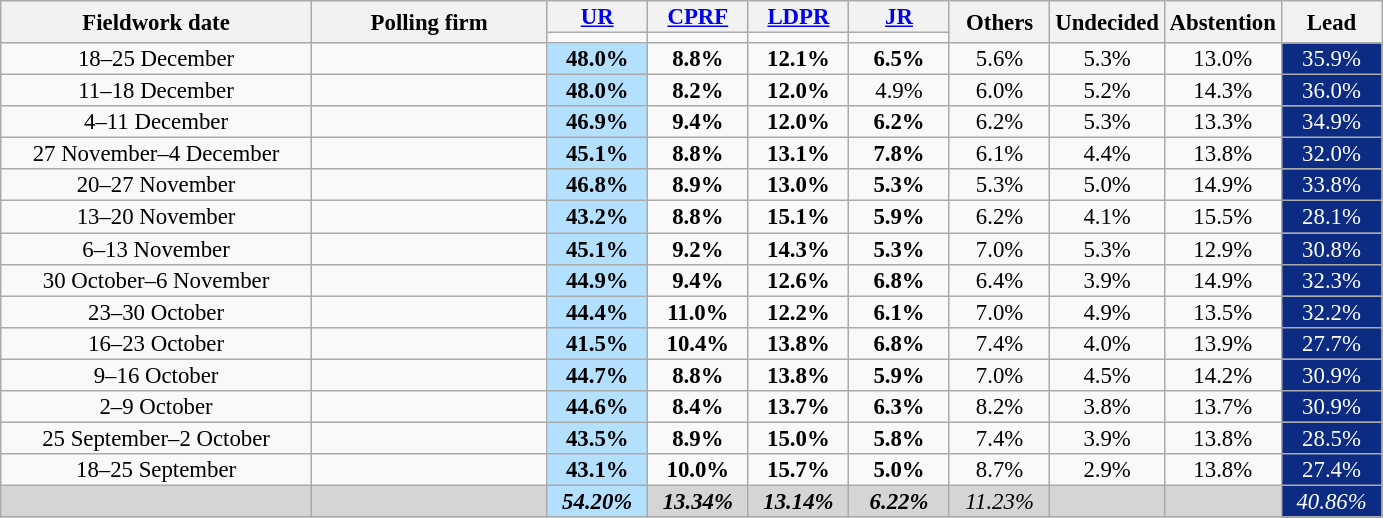<table class="wikitable mw-collapsible mw-collapsed" style="font-size:95%; line-height:14px; text-align:center">
<tr>
<th style=width:200px; rowspan=2>Fieldwork date</th>
<th style=width:150px; rowspan=2>Polling firm</th>
<th style=width:60px><a href='#'>UR</a></th>
<th style=width:60px><a href='#'>CPRF</a></th>
<th style=width:60px><a href='#'>LDPR</a></th>
<th style=width:60px><a href='#'>JR</a></th>
<th style="width:60px;" rowspan=2>Others</th>
<th style="width:60px;" rowspan=2>Undecided</th>
<th style="width:60px;" rowspan=2>Abstention</th>
<th style="width:60px;" rowspan="2">Lead</th>
</tr>
<tr>
<td bgcolor=></td>
<td bgcolor=></td>
<td bgcolor=></td>
<td bgcolor=></td>
</tr>
<tr>
<td>18–25 December</td>
<td></td>
<td style="background:#B3E0FF"><strong>48.0%</strong></td>
<td><strong>8.8%</strong></td>
<td><strong>12.1%</strong></td>
<td><strong>6.5%</strong></td>
<td>5.6%</td>
<td>5.3%</td>
<td>13.0%</td>
<td style="background:#0C2C84; color:white;">35.9%</td>
</tr>
<tr>
<td>11–18 December</td>
<td></td>
<td style="background:#B3E0FF"><strong>48.0%</strong></td>
<td><strong>8.2%</strong></td>
<td><strong>12.0%</strong></td>
<td>4.9%</td>
<td>6.0%</td>
<td>5.2%</td>
<td>14.3%</td>
<td style="background:#0C2C84; color:white;">36.0%</td>
</tr>
<tr>
<td>4–11 December</td>
<td></td>
<td style="background:#B3E0FF"><strong>46.9%</strong></td>
<td><strong>9.4%</strong></td>
<td><strong>12.0%</strong></td>
<td><strong>6.2%</strong></td>
<td>6.2%</td>
<td>5.3%</td>
<td>13.3%</td>
<td style="background:#0C2C84; color:white;">34.9%</td>
</tr>
<tr>
<td>27 November–4 December</td>
<td></td>
<td style="background:#B3E0FF"><strong>45.1%</strong></td>
<td><strong>8.8%</strong></td>
<td><strong>13.1%</strong></td>
<td><strong>7.8%</strong></td>
<td>6.1%</td>
<td>4.4%</td>
<td>13.8%</td>
<td style="background:#0C2C84; color:white;">32.0%</td>
</tr>
<tr>
<td>20–27 November</td>
<td></td>
<td style="background:#B3E0FF"><strong>46.8%</strong></td>
<td><strong>8.9%</strong></td>
<td><strong>13.0%</strong></td>
<td><strong>5.3%</strong></td>
<td>5.3%</td>
<td>5.0%</td>
<td>14.9%</td>
<td style="background:#0C2C84; color:white;">33.8%</td>
</tr>
<tr>
<td>13–20 November</td>
<td></td>
<td style="background:#B3E0FF"><strong>43.2%</strong></td>
<td><strong>8.8%</strong></td>
<td><strong>15.1%</strong></td>
<td><strong>5.9%</strong></td>
<td>6.2%</td>
<td>4.1%</td>
<td>15.5%</td>
<td style="background:#0C2C84; color:white;">28.1%</td>
</tr>
<tr>
<td>6–13 November</td>
<td></td>
<td style="background:#B3E0FF"><strong>45.1%</strong></td>
<td><strong>9.2%</strong></td>
<td><strong>14.3%</strong></td>
<td><strong>5.3%</strong></td>
<td>7.0%</td>
<td>5.3%</td>
<td>12.9%</td>
<td style="background:#0C2C84; color:white;">30.8%</td>
</tr>
<tr>
<td>30 October–6 November</td>
<td></td>
<td style="background:#B3E0FF"><strong>44.9%</strong></td>
<td><strong>9.4%</strong></td>
<td><strong>12.6%</strong></td>
<td><strong>6.8%</strong></td>
<td>6.4%</td>
<td>3.9%</td>
<td>14.9%</td>
<td style="background:#0C2C84; color:white;">32.3%</td>
</tr>
<tr>
<td>23–30 October</td>
<td></td>
<td style="background:#B3E0FF"><strong>44.4%</strong></td>
<td><strong>11.0%</strong></td>
<td><strong>12.2%</strong></td>
<td><strong>6.1%</strong></td>
<td>7.0%</td>
<td>4.9%</td>
<td>13.5%</td>
<td style="background:#0C2C84; color:white;">32.2%</td>
</tr>
<tr>
<td>16–23 October</td>
<td></td>
<td style="background:#B3E0FF"><strong>41.5%</strong></td>
<td><strong>10.4%</strong></td>
<td><strong>13.8%</strong></td>
<td><strong>6.8%</strong></td>
<td>7.4%</td>
<td>4.0%</td>
<td>13.9%</td>
<td style="background:#0C2C84; color:white;">27.7%</td>
</tr>
<tr>
<td>9–16 October</td>
<td></td>
<td style="background:#B3E0FF"><strong>44.7%</strong></td>
<td><strong>8.8%</strong></td>
<td><strong>13.8%</strong></td>
<td><strong>5.9%</strong></td>
<td>7.0%</td>
<td>4.5%</td>
<td>14.2%</td>
<td style="background:#0C2C84; color:white;">30.9%</td>
</tr>
<tr>
<td>2–9 October</td>
<td></td>
<td style="background:#B3E0FF"><strong>44.6%</strong></td>
<td><strong>8.4%</strong></td>
<td><strong>13.7%</strong></td>
<td><strong>6.3%</strong></td>
<td>8.2%</td>
<td>3.8%</td>
<td>13.7%</td>
<td style="background:#0C2C84; color:white;">30.9%</td>
</tr>
<tr>
<td>25 September–2 October</td>
<td></td>
<td style="background:#B3E0FF"><strong>43.5%</strong></td>
<td><strong>8.9%</strong></td>
<td><strong>15.0%</strong></td>
<td><strong>5.8%</strong></td>
<td>7.4%</td>
<td>3.9%</td>
<td>13.8%</td>
<td style="background:#0C2C84; color:white;">28.5%</td>
</tr>
<tr>
<td>18–25 September</td>
<td></td>
<td style="background:#B3E0FF"><strong>43.1%</strong></td>
<td><strong>10.0%</strong></td>
<td><strong>15.7%</strong></td>
<td><strong>5.0%</strong></td>
<td>8.7%</td>
<td>2.9%</td>
<td>13.8%</td>
<td style="background:#0C2C84; color:white;">27.4%</td>
</tr>
<tr>
<td style="background:#D5D5D5"></td>
<td style="background:#D5D5D5"></td>
<td style="background:#B3E0FF"><strong><em>54.20%</em></strong></td>
<td style="background:#D5D5D5"><strong><em>13.34%</em></strong></td>
<td style="background:#D5D5D5"><strong><em>13.14%</em></strong></td>
<td style="background:#D5D5D5"><strong><em>6.22%</em></strong></td>
<td style="background:#D5D5D5"><em>11.23%</em></td>
<td style="background:#D5D5D5"></td>
<td style="background:#D5D5D5"></td>
<td style="background:#0C2C84; color:white;"><em>40.86%</em></td>
</tr>
</table>
